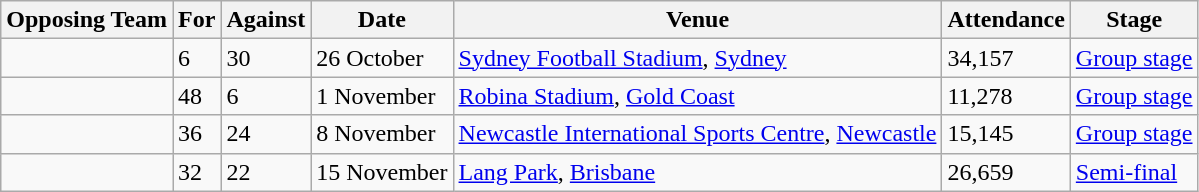<table class="wikitable">
<tr>
<th>Opposing Team</th>
<th>For</th>
<th>Against</th>
<th>Date</th>
<th>Venue</th>
<th>Attendance</th>
<th>Stage</th>
</tr>
<tr>
<td></td>
<td>6</td>
<td>30</td>
<td>26 October</td>
<td><a href='#'>Sydney Football Stadium</a>, <a href='#'>Sydney</a></td>
<td>34,157</td>
<td><a href='#'>Group stage</a></td>
</tr>
<tr>
<td></td>
<td>48</td>
<td>6</td>
<td>1 November</td>
<td><a href='#'>Robina Stadium</a>, <a href='#'>Gold Coast</a></td>
<td>11,278</td>
<td><a href='#'>Group stage</a></td>
</tr>
<tr>
<td></td>
<td>36</td>
<td>24</td>
<td>8 November</td>
<td><a href='#'>Newcastle International Sports Centre</a>, <a href='#'>Newcastle</a></td>
<td>15,145</td>
<td><a href='#'>Group stage</a></td>
</tr>
<tr>
<td></td>
<td>32</td>
<td>22</td>
<td>15 November</td>
<td><a href='#'>Lang Park</a>, <a href='#'>Brisbane</a></td>
<td>26,659</td>
<td><a href='#'>Semi-final</a></td>
</tr>
</table>
